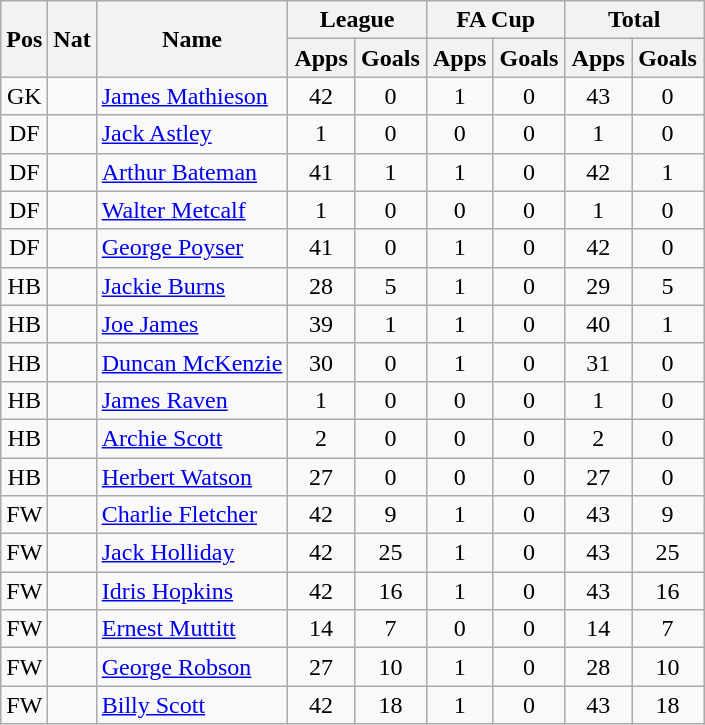<table class="wikitable" style="text-align:center">
<tr>
<th rowspan="2">Pos</th>
<th rowspan="2">Nat</th>
<th rowspan="2">Name</th>
<th colspan="2" style="width:85px;">League</th>
<th colspan="2" style="width:85px;">FA Cup</th>
<th colspan="2" style="width:85px;">Total</th>
</tr>
<tr>
<th>Apps</th>
<th>Goals</th>
<th>Apps</th>
<th>Goals</th>
<th>Apps</th>
<th>Goals</th>
</tr>
<tr>
<td>GK</td>
<td></td>
<td style="text-align:left;"><a href='#'>James Mathieson</a></td>
<td>42</td>
<td>0</td>
<td>1</td>
<td>0</td>
<td>43</td>
<td>0</td>
</tr>
<tr>
<td>DF</td>
<td></td>
<td style="text-align:left;"><a href='#'>Jack Astley</a></td>
<td>1</td>
<td>0</td>
<td>0</td>
<td>0</td>
<td>1</td>
<td>0</td>
</tr>
<tr>
<td>DF</td>
<td></td>
<td style="text-align:left;"><a href='#'>Arthur Bateman</a></td>
<td>41</td>
<td>1</td>
<td>1</td>
<td>0</td>
<td>42</td>
<td>1</td>
</tr>
<tr>
<td>DF</td>
<td><em></em></td>
<td style="text-align:left;"><a href='#'>Walter Metcalf</a></td>
<td>1</td>
<td>0</td>
<td>0</td>
<td>0</td>
<td>1</td>
<td>0</td>
</tr>
<tr>
<td>DF</td>
<td></td>
<td style="text-align:left;"><a href='#'>George Poyser</a></td>
<td>41</td>
<td>0</td>
<td>1</td>
<td>0</td>
<td>42</td>
<td>0</td>
</tr>
<tr>
<td>HB</td>
<td></td>
<td style="text-align:left;"><a href='#'>Jackie Burns</a></td>
<td>28</td>
<td>5</td>
<td>1</td>
<td>0</td>
<td>29</td>
<td>5</td>
</tr>
<tr>
<td>HB</td>
<td></td>
<td style="text-align:left;"><a href='#'>Joe James</a></td>
<td>39</td>
<td>1</td>
<td>1</td>
<td>0</td>
<td>40</td>
<td>1</td>
</tr>
<tr>
<td>HB</td>
<td></td>
<td style="text-align:left;"><a href='#'>Duncan McKenzie</a></td>
<td>30</td>
<td>0</td>
<td>1</td>
<td>0</td>
<td>31</td>
<td>0</td>
</tr>
<tr>
<td>HB</td>
<td><em></em></td>
<td style="text-align:left;"><a href='#'>James Raven</a></td>
<td>1</td>
<td>0</td>
<td>0</td>
<td>0</td>
<td>1</td>
<td>0</td>
</tr>
<tr>
<td>HB</td>
<td></td>
<td style="text-align:left;"><a href='#'>Archie Scott</a></td>
<td>2</td>
<td>0</td>
<td>0</td>
<td>0</td>
<td>2</td>
<td>0</td>
</tr>
<tr>
<td>HB</td>
<td></td>
<td style="text-align:left;"><a href='#'>Herbert Watson</a></td>
<td>27</td>
<td>0</td>
<td>0</td>
<td>0</td>
<td>27</td>
<td>0</td>
</tr>
<tr>
<td>FW</td>
<td></td>
<td style="text-align:left;"><a href='#'>Charlie Fletcher</a></td>
<td>42</td>
<td>9</td>
<td>1</td>
<td>0</td>
<td>43</td>
<td>9</td>
</tr>
<tr>
<td>FW</td>
<td></td>
<td style="text-align:left;"><a href='#'>Jack Holliday</a></td>
<td>42</td>
<td>25</td>
<td>1</td>
<td>0</td>
<td>43</td>
<td>25</td>
</tr>
<tr>
<td>FW</td>
<td></td>
<td style="text-align:left;"><a href='#'>Idris Hopkins</a></td>
<td>42</td>
<td>16</td>
<td>1</td>
<td>0</td>
<td>43</td>
<td>16</td>
</tr>
<tr>
<td>FW</td>
<td></td>
<td style="text-align:left;"><a href='#'>Ernest Muttitt</a></td>
<td>14</td>
<td>7</td>
<td>0</td>
<td>0</td>
<td>14</td>
<td>7</td>
</tr>
<tr>
<td>FW</td>
<td><em></em></td>
<td style="text-align:left;"><a href='#'>George Robson</a></td>
<td>27</td>
<td>10</td>
<td>1</td>
<td>0</td>
<td>28</td>
<td>10</td>
</tr>
<tr>
<td>FW</td>
<td><em></em></td>
<td style="text-align:left;"><a href='#'>Billy Scott</a></td>
<td>42</td>
<td>18</td>
<td>1</td>
<td>0</td>
<td>43</td>
<td>18</td>
</tr>
</table>
